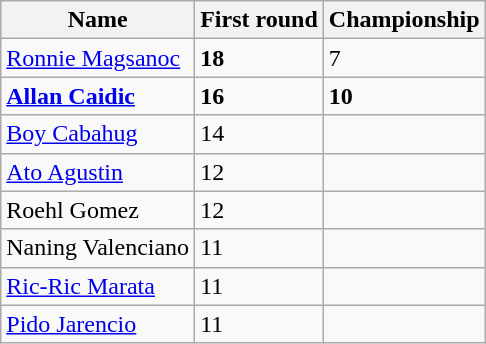<table class=wikitable>
<tr>
<th>Name</th>
<th>First round</th>
<th>Championship</th>
</tr>
<tr>
<td><a href='#'>Ronnie Magsanoc</a></td>
<td><strong>18</strong></td>
<td>7</td>
</tr>
<tr>
<td><strong><a href='#'>Allan Caidic</a></strong></td>
<td><strong>16</strong></td>
<td><strong>10</strong></td>
</tr>
<tr>
<td><a href='#'>Boy Cabahug</a></td>
<td>14</td>
<td></td>
</tr>
<tr>
<td><a href='#'>Ato Agustin</a></td>
<td>12</td>
<td></td>
</tr>
<tr>
<td>Roehl Gomez</td>
<td>12</td>
<td></td>
</tr>
<tr>
<td>Naning Valenciano</td>
<td>11</td>
<td></td>
</tr>
<tr>
<td><a href='#'>Ric-Ric Marata</a></td>
<td>11</td>
<td></td>
</tr>
<tr>
<td><a href='#'>Pido Jarencio</a></td>
<td>11</td>
<td></td>
</tr>
</table>
